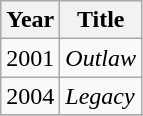<table class = "wikitable sortable">
<tr>
<th>Year</th>
<th>Title</th>
</tr>
<tr>
<td>2001</td>
<td><em>Outlaw</em></td>
</tr>
<tr>
<td>2004</td>
<td><em>Legacy</em></td>
</tr>
<tr>
</tr>
</table>
